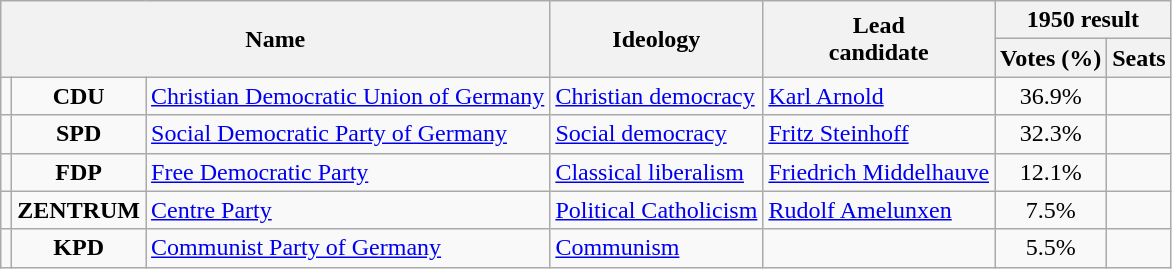<table class="wikitable">
<tr>
<th rowspan=2 colspan=3>Name</th>
<th rowspan=2>Ideology</th>
<th rowspan=2>Lead<br>candidate</th>
<th colspan=2>1950 result</th>
</tr>
<tr>
<th>Votes (%)</th>
<th>Seats</th>
</tr>
<tr>
<td bgcolor=></td>
<td align=center><strong>CDU</strong></td>
<td><a href='#'>Christian Democratic Union of Germany</a><br></td>
<td><a href='#'>Christian democracy</a></td>
<td><a href='#'>Karl Arnold</a></td>
<td align=center>36.9%</td>
<td></td>
</tr>
<tr>
<td bgcolor=></td>
<td align=center><strong>SPD</strong></td>
<td><a href='#'>Social Democratic Party of Germany</a><br></td>
<td><a href='#'>Social democracy</a></td>
<td><a href='#'>Fritz Steinhoff</a></td>
<td align=center>32.3%</td>
<td></td>
</tr>
<tr>
<td bgcolor=></td>
<td align=center><strong>FDP</strong></td>
<td><a href='#'>Free Democratic Party</a><br></td>
<td><a href='#'>Classical liberalism</a></td>
<td><a href='#'>Friedrich Middelhauve</a></td>
<td align=center>12.1%</td>
<td></td>
</tr>
<tr>
<td bgcolor=></td>
<td align=center><strong>ZENTRUM</strong></td>
<td><a href='#'>Centre Party</a><br></td>
<td><a href='#'>Political Catholicism</a></td>
<td><a href='#'>Rudolf Amelunxen</a></td>
<td align=center>7.5%</td>
<td></td>
</tr>
<tr>
<td bgcolor=></td>
<td align=center><strong>KPD</strong></td>
<td><a href='#'>Communist Party of Germany</a><br></td>
<td><a href='#'>Communism</a></td>
<td></td>
<td align=center>5.5%</td>
<td></td>
</tr>
</table>
